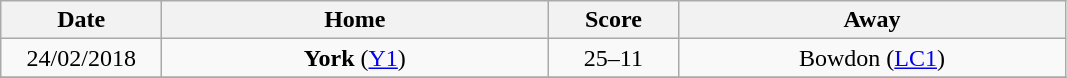<table class="wikitable" style="text-align: center">
<tr>
<th width=100>Date</th>
<th width=250>Home</th>
<th width=80>Score</th>
<th width=250>Away</th>
</tr>
<tr>
<td>24/02/2018</td>
<td><strong>York</strong> (<a href='#'>Y1</a>)</td>
<td>25–11</td>
<td>Bowdon (<a href='#'>LC1</a>)</td>
</tr>
<tr>
</tr>
</table>
